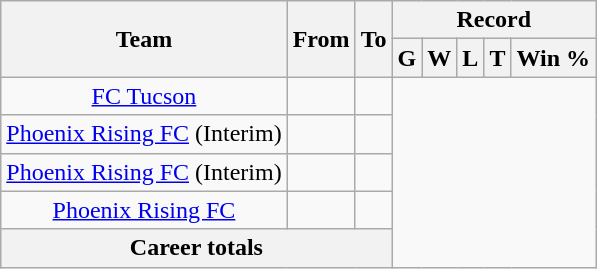<table class="wikitable" style="text-align: center">
<tr>
<th rowspan="2">Team</th>
<th rowspan="2">From</th>
<th rowspan="2">To</th>
<th colspan="5">Record</th>
</tr>
<tr>
<th>G</th>
<th>W</th>
<th>L</th>
<th>T</th>
<th>Win %</th>
</tr>
<tr>
<td><a href='#'>FC Tucson</a></td>
<td></td>
<td><br></td>
</tr>
<tr>
<td><a href='#'>Phoenix Rising FC</a> (Interim)</td>
<td></td>
<td><br></td>
</tr>
<tr>
<td><a href='#'>Phoenix Rising FC</a> (Interim)</td>
<td></td>
<td><br></td>
</tr>
<tr>
<td><a href='#'>Phoenix Rising FC</a></td>
<td></td>
<td><br></td>
</tr>
<tr>
<th colspan="3">Career totals<br></th>
</tr>
</table>
